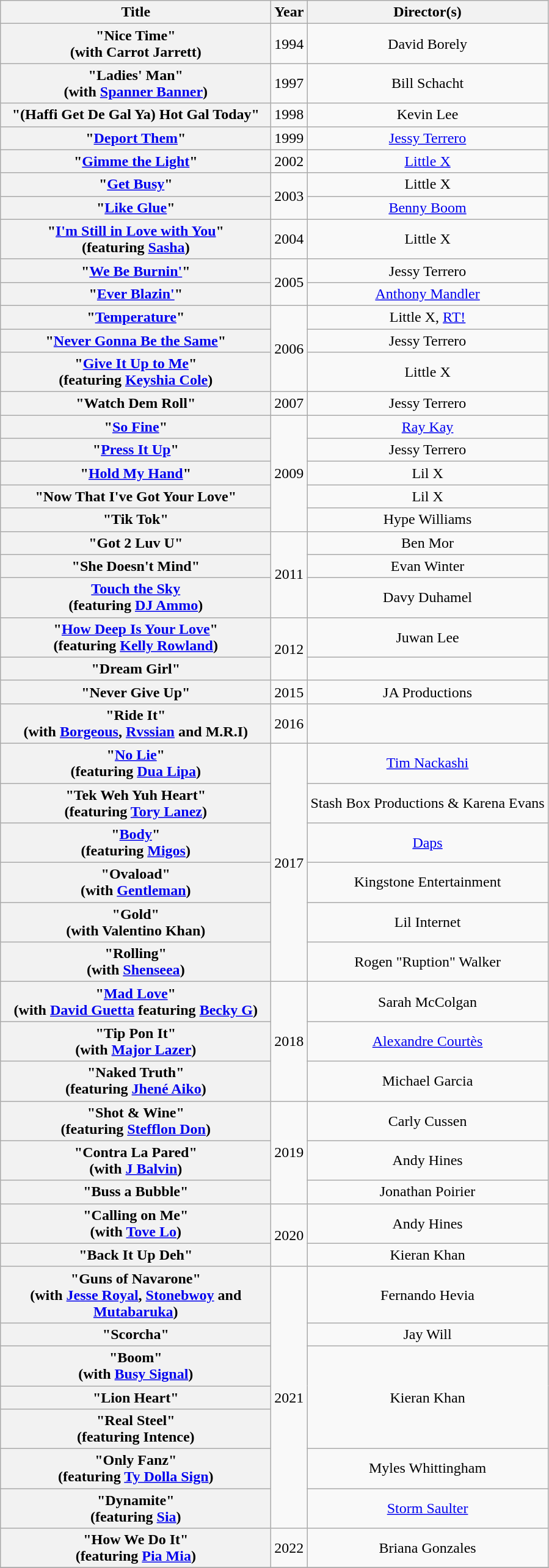<table class="wikitable plainrowheaders" style="text-align:center;">
<tr>
<th scope="col" style="width:18em;">Title</th>
<th scope="col">Year</th>
<th scope="col">Director(s)</th>
</tr>
<tr>
<th scope="row">"Nice Time"<br><span>(with Carrot Jarrett)</span></th>
<td>1994</td>
<td>David Borely</td>
</tr>
<tr>
<th scope="row">"Ladies' Man"<br><span>(with <a href='#'>Spanner Banner</a>)</span></th>
<td>1997</td>
<td>Bill Schacht</td>
</tr>
<tr>
<th scope="row">"(Haffi Get De Gal Ya) Hot Gal Today"</th>
<td>1998</td>
<td>Kevin Lee</td>
</tr>
<tr>
<th scope="row">"<a href='#'>Deport Them</a>"</th>
<td>1999</td>
<td><a href='#'>Jessy Terrero</a></td>
</tr>
<tr>
<th scope="row">"<a href='#'>Gimme the Light</a>"</th>
<td>2002</td>
<td><a href='#'>Little X</a></td>
</tr>
<tr>
<th scope="row">"<a href='#'>Get Busy</a>"</th>
<td rowspan="2">2003</td>
<td>Little X</td>
</tr>
<tr>
<th scope="row">"<a href='#'>Like Glue</a>"</th>
<td><a href='#'>Benny Boom</a></td>
</tr>
<tr>
<th scope="row">"<a href='#'>I'm Still in Love with You</a>"<br><span>(featuring <a href='#'>Sasha</a>)</span></th>
<td>2004</td>
<td>Little X</td>
</tr>
<tr>
<th scope="row">"<a href='#'>We Be Burnin'</a>"</th>
<td rowspan="2">2005</td>
<td>Jessy Terrero</td>
</tr>
<tr>
<th scope="row">"<a href='#'>Ever Blazin'</a>"</th>
<td><a href='#'>Anthony Mandler</a></td>
</tr>
<tr>
<th scope="row">"<a href='#'>Temperature</a>"</th>
<td rowspan="3">2006</td>
<td>Little X, <a href='#'>RT!</a></td>
</tr>
<tr>
<th scope="row">"<a href='#'>Never Gonna Be the Same</a>"</th>
<td>Jessy Terrero</td>
</tr>
<tr>
<th scope="row">"<a href='#'>Give It Up to Me</a>"<br><span>(featuring <a href='#'>Keyshia Cole</a>)</span></th>
<td>Little X</td>
</tr>
<tr>
<th scope="row">"Watch Dem Roll"</th>
<td>2007</td>
<td>Jessy Terrero</td>
</tr>
<tr>
<th scope="row">"<a href='#'>So Fine</a>"</th>
<td rowspan="5">2009</td>
<td><a href='#'>Ray Kay</a></td>
</tr>
<tr>
<th scope="row">"<a href='#'>Press It Up</a>"</th>
<td>Jessy Terrero</td>
</tr>
<tr>
<th scope="row">"<a href='#'>Hold My Hand</a>"</th>
<td>Lil X</td>
</tr>
<tr>
<th scope="row">"Now That I've Got Your Love"</th>
<td>Lil X</td>
</tr>
<tr>
<th scope="row">"Tik Tok"</th>
<td>Hype Williams</td>
</tr>
<tr>
<th scope="row">"Got 2 Luv U"</th>
<td rowspan="3">2011</td>
<td>Ben Mor</td>
</tr>
<tr>
<th scope="row">"She Doesn't Mind"</th>
<td>Evan Winter</td>
</tr>
<tr>
<th scope="row"><a href='#'>Touch the Sky</a><br><span>(featuring <a href='#'>DJ Ammo</a>)</span></th>
<td>Davy Duhamel</td>
</tr>
<tr>
<th scope="row">"<a href='#'>How Deep Is Your Love</a>"<br><span>(featuring <a href='#'>Kelly Rowland</a>)</span></th>
<td rowspan="2">2012</td>
<td>Juwan Lee</td>
</tr>
<tr>
<th scope="row">"Dream Girl"</th>
<td></td>
</tr>
<tr>
<th scope="row">"Never Give Up"</th>
<td>2015</td>
<td>JA Productions</td>
</tr>
<tr>
<th scope="row">"Ride It"<br><span>(with <a href='#'>Borgeous</a>, <a href='#'>Rvssian</a> and M.R.I)</span></th>
<td>2016</td>
<td></td>
</tr>
<tr>
<th scope="row">"<a href='#'>No Lie</a>"<br><span>(featuring <a href='#'>Dua Lipa</a>)</span></th>
<td rowspan="6">2017</td>
<td><a href='#'>Tim Nackashi</a></td>
</tr>
<tr>
<th scope="row">"Tek Weh Yuh Heart"<br><span>(featuring <a href='#'>Tory Lanez</a>)</span></th>
<td>Stash Box Productions & Karena Evans</td>
</tr>
<tr>
<th scope="row">"<a href='#'>Body</a>"<br><span>(featuring <a href='#'>Migos</a>)</span></th>
<td><a href='#'>Daps</a></td>
</tr>
<tr>
<th scope="row">"Ovaload"<br><span>(with <a href='#'>Gentleman</a>)</span></th>
<td>Kingstone Entertainment</td>
</tr>
<tr>
<th scope="row">"Gold"<br><span>(with Valentino Khan)</span></th>
<td>Lil Internet</td>
</tr>
<tr>
<th scope="row">"Rolling"<br><span>(with <a href='#'>Shenseea</a>)</span></th>
<td>Rogen "Ruption" Walker</td>
</tr>
<tr>
<th scope="row">"<a href='#'>Mad Love</a>"<br><span>(with <a href='#'>David Guetta</a> featuring <a href='#'>Becky G</a>)</span></th>
<td rowspan="3">2018</td>
<td>Sarah McColgan</td>
</tr>
<tr>
<th scope="row">"Tip Pon It"<br><span>(with <a href='#'>Major Lazer</a>)</span></th>
<td><a href='#'>Alexandre Courtès</a></td>
</tr>
<tr>
<th scope="row">"Naked Truth"<br><span>(featuring <a href='#'>Jhené Aiko</a>)</span></th>
<td>Michael Garcia</td>
</tr>
<tr>
<th scope="row">"Shot & Wine"<br><span>(featuring <a href='#'>Stefflon Don</a>)</span></th>
<td rowspan="3">2019</td>
<td>Carly Cussen</td>
</tr>
<tr>
<th scope="row">"Contra La Pared"<br><span>(with <a href='#'>J Balvin</a>)</span></th>
<td>Andy Hines</td>
</tr>
<tr>
<th scope="row">"Buss a Bubble"</th>
<td>Jonathan Poirier</td>
</tr>
<tr>
<th scope="row">"Calling on Me"<br><span>(with <a href='#'>Tove Lo</a>)</span></th>
<td rowspan="2">2020</td>
<td>Andy Hines</td>
</tr>
<tr>
<th scope="row">"Back It Up Deh"</th>
<td>Kieran Khan</td>
</tr>
<tr>
<th scope="row">"Guns of Navarone"<br><span>(with <a href='#'>Jesse Royal</a>, <a href='#'>Stonebwoy</a> and <a href='#'>Mutabaruka</a>)</span></th>
<td rowspan="7">2021</td>
<td>Fernando Hevia</td>
</tr>
<tr>
<th scope="row">"Scorcha"</th>
<td>Jay Will</td>
</tr>
<tr>
<th scope="row">"Boom"<br><span>(with <a href='#'>Busy Signal</a>)</span></th>
<td rowspan="3">Kieran Khan</td>
</tr>
<tr>
<th scope="row">"Lion Heart"</th>
</tr>
<tr>
<th scope="row">"Real Steel"<br><span>(featuring Intence)</span></th>
</tr>
<tr>
<th scope="row">"Only Fanz"<br><span>(featuring <a href='#'>Ty Dolla Sign</a>)</span></th>
<td>Myles Whittingham</td>
</tr>
<tr>
<th scope="row">"Dynamite"<br><span>(featuring <a href='#'>Sia</a>)</span></th>
<td><a href='#'>Storm Saulter</a></td>
</tr>
<tr>
<th scope="row">"How We Do It"<br><span>(featuring <a href='#'>Pia Mia</a>)</span></th>
<td>2022</td>
<td>Briana Gonzales</td>
</tr>
<tr>
</tr>
</table>
